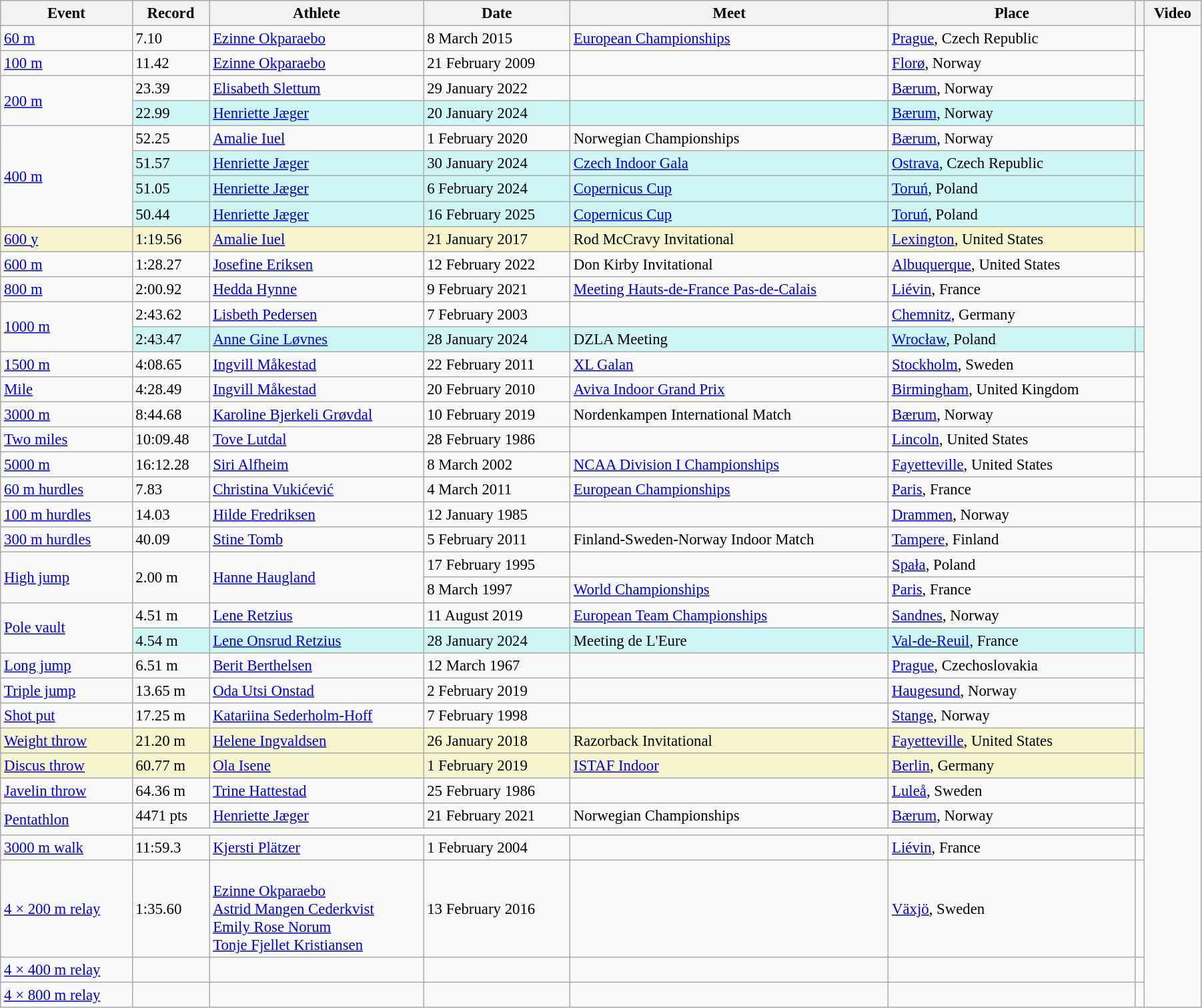<table class="wikitable" style="font-size:95%; width: 95%;">
<tr>
<th>Event</th>
<th>Record</th>
<th>Athlete</th>
<th>Date</th>
<th>Meet</th>
<th>Place</th>
<th></th>
<th>Video</th>
</tr>
<tr>
<td><a href='#'>60 m</a></td>
<td>7.10</td>
<td><a href='#'>Ezinne Okparaebo</a></td>
<td>8 March 2015</td>
<td><a href='#'>European Championships</a></td>
<td><a href='#'>Prague</a>, Czech Republic</td>
<td></td>
</tr>
<tr>
<td><a href='#'>100 m</a></td>
<td>11.42</td>
<td><a href='#'>Ezinne Okparaebo</a></td>
<td>21 February 2009</td>
<td></td>
<td><a href='#'>Florø</a>, Norway</td>
<td></td>
</tr>
<tr>
<td rowspan=2><a href='#'>200 m</a></td>
<td>23.39</td>
<td><a href='#'>Elisabeth Slettum</a></td>
<td>29 January 2022</td>
<td></td>
<td><a href='#'>Bærum</a>, Norway</td>
<td></td>
</tr>
<tr bgcolor=#CEF6F5>
<td>22.99</td>
<td><a href='#'>Henriette Jæger</a></td>
<td>20 January 2024</td>
<td></td>
<td><a href='#'>Bærum</a>, Norway</td>
<td></td>
</tr>
<tr>
<td rowspan=4><a href='#'>400 m</a></td>
<td>52.25</td>
<td><a href='#'>Amalie Iuel</a></td>
<td>1 February 2020</td>
<td>Norwegian Championships</td>
<td><a href='#'>Bærum</a>, Norway</td>
<td></td>
</tr>
<tr bgcolor=#CEF6F5>
<td>51.57</td>
<td><a href='#'>Henriette Jæger</a></td>
<td>30 January 2024</td>
<td><a href='#'>Czech Indoor Gala</a></td>
<td><a href='#'>Ostrava</a>, Czech Republic</td>
<td></td>
</tr>
<tr bgcolor=#CEF6F5>
<td>51.05</td>
<td><a href='#'>Henriette Jæger</a></td>
<td>6 February 2024</td>
<td><a href='#'>Copernicus Cup</a></td>
<td><a href='#'>Toruń</a>, Poland</td>
<td></td>
</tr>
<tr bgcolor=#CEF6F5>
<td>50.44</td>
<td><a href='#'>Henriette Jæger</a></td>
<td>16 February 2025</td>
<td><a href='#'>Copernicus Cup</a></td>
<td><a href='#'>Toruń</a>, Poland</td>
<td></td>
</tr>
<tr style="background:#f6F5CE;">
<td><a href='#'>600 y</a></td>
<td>1:19.56</td>
<td><a href='#'>Amalie Iuel</a></td>
<td>21 January 2017</td>
<td>Rod McCravy Invitational</td>
<td><a href='#'>Lexington</a>, United States</td>
<td></td>
</tr>
<tr>
<td><a href='#'>600 m</a></td>
<td>1:28.27 </td>
<td><a href='#'>Josefine Eriksen</a></td>
<td>12 February 2022</td>
<td>Don Kirby Invitational</td>
<td><a href='#'>Albuquerque</a>, United States</td>
<td></td>
</tr>
<tr>
<td><a href='#'>800 m</a></td>
<td>2:00.92</td>
<td><a href='#'>Hedda Hynne</a></td>
<td>9 February 2021</td>
<td><a href='#'>Meeting Hauts-de-France Pas-de-Calais</a></td>
<td><a href='#'>Liévin</a>, France</td>
<td></td>
</tr>
<tr>
<td rowspan=2><a href='#'>1000 m</a></td>
<td>2:43.62</td>
<td><a href='#'>Lisbeth Pedersen</a></td>
<td>7 February 2003</td>
<td></td>
<td><a href='#'>Chemnitz</a>, Germany</td>
<td></td>
</tr>
<tr bgcolor=#CEF6F5>
<td>2:43.47</td>
<td><a href='#'>Anne Gine Løvnes</a></td>
<td>28 January 2024</td>
<td>DZLA Meeting</td>
<td><a href='#'>Wrocław</a>, Poland</td>
<td></td>
</tr>
<tr>
<td><a href='#'>1500 m</a></td>
<td>4:08.65</td>
<td><a href='#'>Ingvill Måkestad</a></td>
<td>22 February 2011</td>
<td><a href='#'>XL Galan</a></td>
<td><a href='#'>Stockholm</a>, Sweden</td>
<td></td>
</tr>
<tr>
<td><a href='#'>Mile</a></td>
<td>4:28.49</td>
<td><a href='#'>Ingvill Måkestad</a></td>
<td>20 February 2010</td>
<td><a href='#'>Aviva Indoor Grand Prix</a></td>
<td><a href='#'>Birmingham</a>, United Kingdom</td>
<td></td>
</tr>
<tr>
<td><a href='#'>3000 m</a></td>
<td>8:44.68</td>
<td><a href='#'>Karoline Bjerkeli Grøvdal</a></td>
<td>10 February 2019</td>
<td>Nordenkampen International Match</td>
<td><a href='#'>Bærum</a>, Norway</td>
<td></td>
</tr>
<tr>
<td><a href='#'>Two miles</a></td>
<td>10:09.48 </td>
<td><a href='#'>Tove Lutdal</a></td>
<td>28 February 1986</td>
<td></td>
<td><a href='#'>Lincoln</a>, United States</td>
<td></td>
</tr>
<tr>
<td><a href='#'>5000 m</a></td>
<td>16:12.28</td>
<td><a href='#'>Siri Alfheim</a></td>
<td>8 March 2002</td>
<td><a href='#'>NCAA Division I Championships</a></td>
<td><a href='#'>Fayetteville</a>, United States</td>
<td></td>
</tr>
<tr>
<td><a href='#'>60 m hurdles</a></td>
<td>7.83</td>
<td><a href='#'>Christina Vukićević</a></td>
<td>4 March 2011</td>
<td><a href='#'>European Championships</a></td>
<td><a href='#'>Paris</a>, France</td>
<td></td>
<td></td>
</tr>
<tr>
<td><a href='#'>100 m hurdles</a></td>
<td>14.03</td>
<td><a href='#'>Hilde Fredriksen</a></td>
<td>12 January 1985</td>
<td></td>
<td><a href='#'>Drammen</a>, Norway</td>
<td></td>
</tr>
<tr>
<td><a href='#'>300 m hurdles</a></td>
<td>40.09  </td>
<td><a href='#'>Stine Tomb</a></td>
<td>5 February 2011</td>
<td>Finland-Sweden-Norway Indoor Match</td>
<td><a href='#'>Tampere</a>, Finland</td>
<td></td>
<td></td>
</tr>
<tr>
<td rowspan=2><a href='#'>High jump</a></td>
<td rowspan=2>2.00 m</td>
<td rowspan=2><a href='#'>Hanne Haugland</a></td>
<td>17 February 1995</td>
<td></td>
<td><a href='#'>Spała</a>, Poland</td>
<td></td>
</tr>
<tr>
<td>8 March 1997</td>
<td><a href='#'>World Championships</a></td>
<td><a href='#'>Paris</a>, France</td>
<td></td>
</tr>
<tr>
<td rowspan=2><a href='#'>Pole vault</a></td>
<td>4.51 m</td>
<td><a href='#'>Lene Retzius</a></td>
<td>11 August 2019</td>
<td><a href='#'>European Team Championships</a></td>
<td><a href='#'>Sandnes</a>, Norway</td>
<td></td>
</tr>
<tr bgcolor=#CEF6F5>
<td>4.54 m</td>
<td><a href='#'>Lene Onsrud Retzius</a></td>
<td>28 January 2024</td>
<td>Meeting de L'Eure</td>
<td><a href='#'>Val-de-Reuil</a>, France</td>
<td></td>
</tr>
<tr>
<td><a href='#'>Long jump</a></td>
<td>6.51 m</td>
<td><a href='#'>Berit Berthelsen</a></td>
<td>12 March 1967</td>
<td></td>
<td><a href='#'>Prague</a>, Czechoslovakia</td>
<td></td>
</tr>
<tr>
<td><a href='#'>Triple jump</a></td>
<td>13.65 m</td>
<td><a href='#'>Oda Utsi Onstad</a></td>
<td>2 February 2019</td>
<td></td>
<td><a href='#'>Haugesund</a>, Norway</td>
<td></td>
</tr>
<tr>
<td><a href='#'>Shot put</a></td>
<td>17.25 m</td>
<td><a href='#'>Katariina Sederholm-Hoff</a></td>
<td>7 February 1998</td>
<td></td>
<td><a href='#'>Stange</a>, Norway</td>
<td></td>
</tr>
<tr style="background:#f6F5CE;">
<td><a href='#'>Weight throw</a></td>
<td>21.20 m</td>
<td><a href='#'>Helene Ingvaldsen</a></td>
<td>26 January 2018</td>
<td>Razorback Invitational</td>
<td><a href='#'>Fayetteville</a>, United States</td>
<td></td>
</tr>
<tr style="background:#f6F5CE;">
<td><a href='#'>Discus throw</a></td>
<td>60.77 m </td>
<td><a href='#'>Ola Isene</a></td>
<td>1 February 2019</td>
<td><a href='#'>ISTAF Indoor</a></td>
<td><a href='#'>Berlin</a>, Germany</td>
<td></td>
</tr>
<tr>
<td><a href='#'>Javelin throw</a></td>
<td>64.36 m</td>
<td><a href='#'>Trine Hattestad</a></td>
<td>25 February 1986</td>
<td></td>
<td><a href='#'>Luleå</a>, Sweden</td>
<td></td>
</tr>
<tr>
<td rowspan=2><a href='#'>Pentathlon</a></td>
<td>4471 pts</td>
<td><a href='#'>Henriette Jæger</a></td>
<td>21 February 2021</td>
<td>Norwegian Championships</td>
<td><a href='#'>Bærum</a>, Norway</td>
<td></td>
</tr>
<tr>
<td colspan=5></td>
<td></td>
</tr>
<tr>
<td><a href='#'>3000 m walk</a></td>
<td>11:59.3 </td>
<td><a href='#'>Kjersti Plätzer</a></td>
<td>1 February 2004</td>
<td></td>
<td><a href='#'>Liévin</a>, France</td>
<td></td>
</tr>
<tr>
<td><a href='#'>4 × 200 m relay</a></td>
<td>1:35.60</td>
<td><br><a href='#'>Ezinne Okparaebo</a><br><a href='#'>Astrid Mangen Cederkvist</a><br><a href='#'>Emily Rose Norum</a><br><a href='#'>Tonje Fjellet Kristiansen</a></td>
<td>13 February 2016</td>
<td></td>
<td><a href='#'>Växjö</a>, Sweden</td>
<td></td>
</tr>
<tr>
<td><a href='#'>4 × 400 m relay</a></td>
<td></td>
<td></td>
<td></td>
<td></td>
<td></td>
<td></td>
</tr>
<tr>
<td><a href='#'>4 × 800 m relay</a></td>
<td></td>
<td></td>
<td></td>
<td></td>
<td></td>
<td></td>
</tr>
</table>
